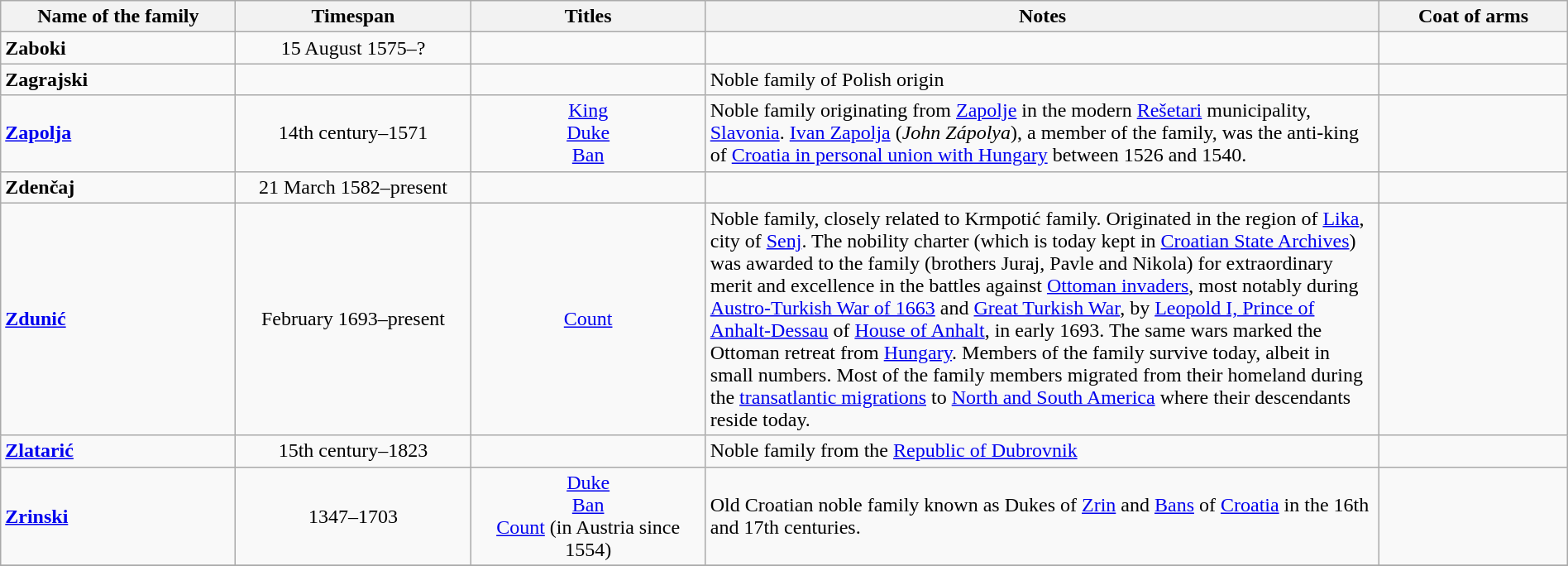<table class="wikitable" style="text-align:center" width=100%>
<tr>
<th bgcolor="silver" ! width="15%">Name of the family</th>
<th bgcolor="silver" ! width="15%">Timespan</th>
<th bgcolor="silver" ! width="15%">Titles</th>
<th bgcolor="silver" ! width="43%">Notes</th>
<th bgcolor="silver" ! width="12%">Coat of arms</th>
</tr>
<tr>
<td align="left"><strong>Zaboki</strong></td>
<td>15 August 1575–?</td>
<td></td>
<td></td>
<td></td>
</tr>
<tr>
<td align="left"><strong>Zagrajski</strong></td>
<td></td>
<td></td>
<td align="left">Noble family of Polish origin</td>
<td></td>
</tr>
<tr>
<td align="left"><a href='#'><strong>Zapolja</strong></a></td>
<td align="center">14th century–1571</td>
<td align="center"><a href='#'>King</a><br><a href='#'>Duke</a><br><a href='#'>Ban</a></td>
<td align="left">Noble family originating from <a href='#'>Zapolje</a> in the modern <a href='#'>Rešetari</a> municipality, <a href='#'>Slavonia</a>. <a href='#'>Ivan Zapolja</a> (<em>John Zápolya</em>), a member of the family, was the anti-king of <a href='#'>Croatia in personal union with Hungary</a> between 1526 and 1540.</td>
<td align="center"></td>
</tr>
<tr>
<td align="left"><strong>Zdenčaj</strong></td>
<td>21 March 1582–present</td>
<td></td>
<td></td>
<td></td>
</tr>
<tr>
<td align="left"><a href='#'><strong>Zdunić</strong></a></td>
<td align="center">February 1693–present</td>
<td align="center"><a href='#'>Count</a></td>
<td align="left">Noble family, closely related to Krmpotić family. Originated in the region of <a href='#'>Lika</a>, city of <a href='#'>Senj</a>. The nobility charter (which is today kept in <a href='#'>Croatian State Archives</a>) was awarded to the family (brothers Juraj, Pavle and Nikola) for extraordinary merit and excellence in the battles against <a href='#'>Ottoman invaders</a>, most notably during <a href='#'>Austro-Turkish War of 1663</a> and <a href='#'>Great Turkish War</a>, by <a href='#'>Leopold I, Prince of Anhalt-Dessau</a> of <a href='#'>House of Anhalt</a>, in early 1693. The same wars marked the Ottoman retreat from <a href='#'>Hungary</a>. Members of the family survive today, albeit in small numbers. Most of the family members migrated from their homeland during the <a href='#'>transatlantic migrations</a> to <a href='#'>North and South America</a> where their descendants reside today.</td>
<td align="center"></td>
</tr>
<tr>
<td align="left"><a href='#'><strong>Zlatarić</strong></a></td>
<td align="center">15th century–1823</td>
<td align="center"></td>
<td align="left">Noble family from the <a href='#'>Republic of Dubrovnik</a></td>
<td align="center"></td>
</tr>
<tr>
<td align="left"><a href='#'><strong>Zrinski</strong></a></td>
<td align="center">1347–1703</td>
<td align="center"><a href='#'>Duke</a><br><a href='#'>Ban</a><br><a href='#'>Count</a> (in Austria since 1554)</td>
<td align="left">Old Croatian noble family known as Dukes of <a href='#'>Zrin</a> and <a href='#'>Bans</a> of <a href='#'>Croatia</a> in the 16th and 17th centuries.</td>
<td align="center"></td>
</tr>
<tr>
</tr>
</table>
